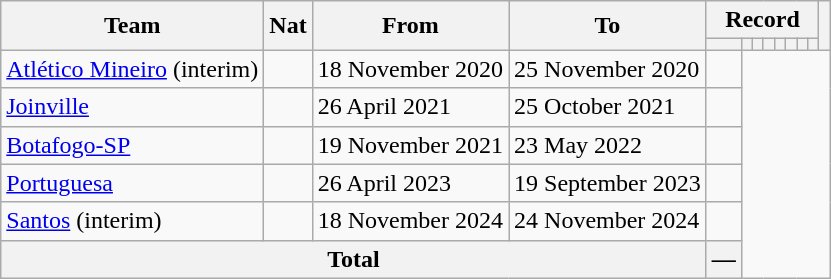<table class="wikitable" style="text-align: center">
<tr>
<th rowspan="2">Team</th>
<th rowspan="2">Nat</th>
<th rowspan="2">From</th>
<th rowspan="2">To</th>
<th colspan="8">Record</th>
<th rowspan=2></th>
</tr>
<tr>
<th></th>
<th></th>
<th></th>
<th></th>
<th></th>
<th></th>
<th></th>
<th></th>
</tr>
<tr>
<td align=left><a href='#'>Atlético Mineiro</a> (interim)</td>
<td></td>
<td align=left>18 November 2020</td>
<td align=left>25 November 2020<br></td>
<td></td>
</tr>
<tr>
<td align=left><a href='#'>Joinville</a></td>
<td></td>
<td align=left>26 April 2021</td>
<td align=left>25 October 2021<br></td>
<td></td>
</tr>
<tr>
<td align=left><a href='#'>Botafogo-SP</a></td>
<td></td>
<td align=left>19 November 2021</td>
<td align=left>23 May 2022<br></td>
<td></td>
</tr>
<tr>
<td align=left><a href='#'>Portuguesa</a></td>
<td></td>
<td align=left>26 April 2023</td>
<td align=left>19 September 2023<br></td>
<td></td>
</tr>
<tr>
<td align=left><a href='#'>Santos</a> (interim)</td>
<td></td>
<td align=left>18 November 2024</td>
<td align=left>24 November 2024<br></td>
<td></td>
</tr>
<tr>
<th colspan="4">Total<br></th>
<th>—</th>
</tr>
</table>
